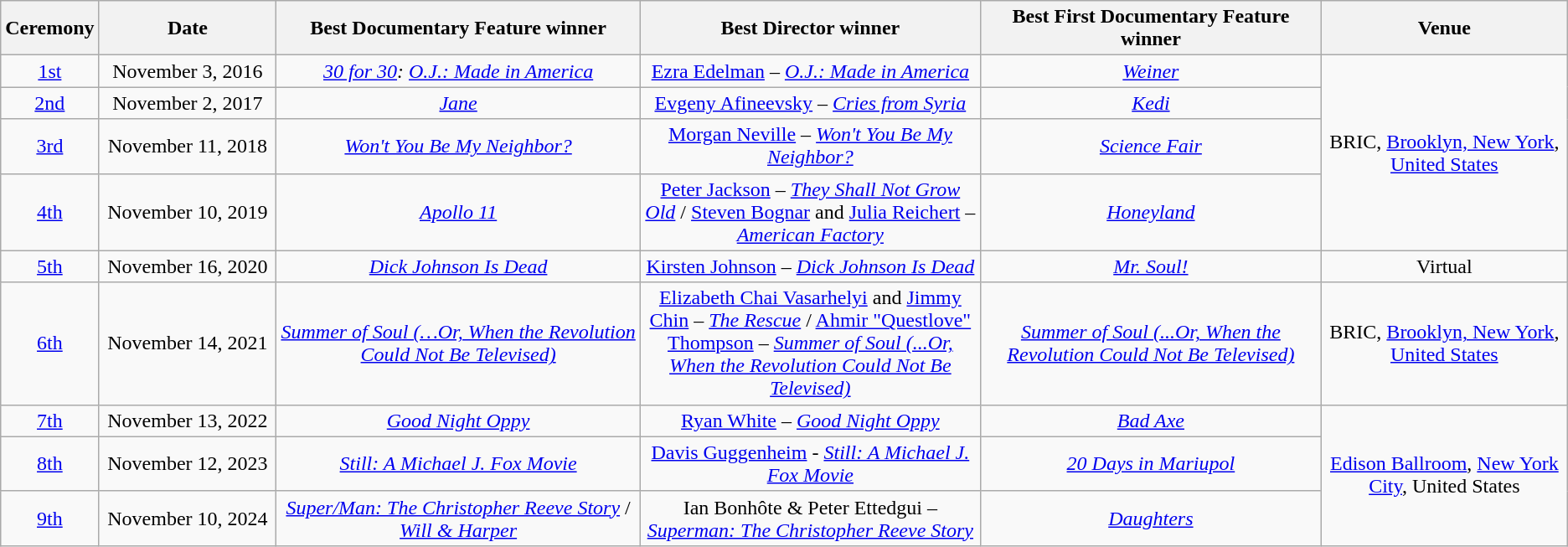<table class="sortable wikitable" style="text-align: center">
<tr>
<th style="width:070px;">Ceremony</th>
<th style="width:140px;">Date</th>
<th style="width:300px;">Best Documentary Feature winner</th>
<th style="width:280px;">Best Director winner</th>
<th style="width:280px;">Best First Documentary Feature winner</th>
<th style="width:200px;">Venue</th>
</tr>
<tr>
<td><a href='#'>1st</a></td>
<td>November 3, 2016</td>
<td><em><a href='#'>30 for 30</a>: <a href='#'>O.J.: Made in America</a></em></td>
<td><a href='#'>Ezra Edelman</a> – <em><a href='#'>O.J.: Made in America</a></em></td>
<td><em><a href='#'>Weiner</a></em></td>
<td rowspan="4">BRIC, <a href='#'>Brooklyn, New York</a>, <a href='#'>United States</a></td>
</tr>
<tr>
<td><a href='#'>2nd</a></td>
<td>November 2, 2017</td>
<td><em><a href='#'>Jane</a></em></td>
<td><a href='#'>Evgeny Afineevsky</a> – <em><a href='#'>Cries from Syria</a></em></td>
<td><em><a href='#'>Kedi</a></em></td>
</tr>
<tr>
<td><a href='#'>3rd</a></td>
<td>November 11, 2018</td>
<td><em><a href='#'>Won't You Be My Neighbor?</a></em></td>
<td><a href='#'>Morgan Neville</a> – <em><a href='#'>Won't You Be My Neighbor?</a></em></td>
<td><em><a href='#'>Science Fair</a></em></td>
</tr>
<tr>
<td><a href='#'>4th</a></td>
<td>November 10, 2019</td>
<td><em><a href='#'>Apollo 11</a></em></td>
<td><a href='#'>Peter Jackson</a> – <em><a href='#'>They Shall Not Grow Old</a></em> / <a href='#'>Steven Bognar</a> and <a href='#'>Julia Reichert</a> – <em><a href='#'>American Factory</a></em></td>
<td><em><a href='#'>Honeyland</a></em></td>
</tr>
<tr>
<td><a href='#'>5th</a></td>
<td>November 16, 2020</td>
<td><em><a href='#'>Dick Johnson Is Dead</a></em></td>
<td><a href='#'>Kirsten Johnson</a> – <em><a href='#'>Dick Johnson Is Dead</a></em></td>
<td><em><a href='#'>Mr. Soul!</a></em></td>
<td>Virtual</td>
</tr>
<tr>
<td><a href='#'>6th</a></td>
<td>November 14, 2021</td>
<td><em><a href='#'>Summer of Soul (…Or, When the Revolution Could Not Be Televised)</a></em></td>
<td><a href='#'>Elizabeth Chai Vasarhelyi</a> and <a href='#'>Jimmy Chin</a> – <em><a href='#'>The Rescue</a></em> / <a href='#'>Ahmir "Questlove" Thompson</a> – <em><a href='#'>Summer of Soul (...Or, When the Revolution Could Not Be Televised)</a></em></td>
<td><em><a href='#'>Summer of Soul (...Or, When the Revolution Could Not Be Televised)</a></em></td>
<td>BRIC, <a href='#'>Brooklyn, New York</a>, <a href='#'>United States</a></td>
</tr>
<tr>
<td><a href='#'>7th</a></td>
<td>November 13, 2022</td>
<td><em><a href='#'>Good Night Oppy</a></em></td>
<td><a href='#'>Ryan White</a> – <em><a href='#'>Good Night Oppy</a></em></td>
<td><em><a href='#'>Bad Axe</a></em></td>
<td rowspan="3"><a href='#'>Edison Ballroom</a>, <a href='#'>New York City</a>, United States</td>
</tr>
<tr>
<td><a href='#'>8th</a></td>
<td>November 12, 2023</td>
<td><em><a href='#'>Still: A Michael J. Fox Movie</a></em></td>
<td><a href='#'>Davis Guggenheim</a> - <em><a href='#'>Still: A Michael J. Fox Movie</a></em></td>
<td><em><a href='#'>20 Days in Mariupol</a></em></td>
</tr>
<tr>
<td><a href='#'>9th</a></td>
<td>November 10, 2024</td>
<td><em><a href='#'>Super/Man: The Christopher Reeve Story</a></em> / <em><a href='#'>Will & Harper</a></em></td>
<td>Ian Bonhôte & Peter Ettedgui – <em><a href='#'>Superman: The Christopher Reeve Story</a></em></td>
<td><em><a href='#'>Daughters</a></em></td>
</tr>
</table>
